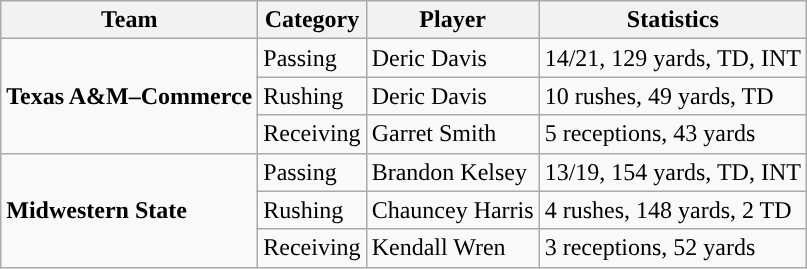<table class="wikitable" style="float: left;">
<tr>
<th>Team</th>
<th>Category</th>
<th>Player</th>
<th>Statistics</th>
</tr>
<tr>
<td rowspan=3><strong>Texas A&M–Commerce</strong></td>
<td>Passing</td>
<td>Deric Davis</td>
<td>14/21, 129 yards, TD, INT</td>
</tr>
<tr>
<td>Rushing</td>
<td>Deric Davis</td>
<td>10 rushes, 49 yards, TD</td>
</tr>
<tr>
<td>Receiving</td>
<td>Garret Smith</td>
<td>5 receptions, 43 yards</td>
</tr>
<tr>
<td rowspan=3><strong>Midwestern State</strong></td>
<td>Passing</td>
<td>Brandon Kelsey</td>
<td>13/19, 154 yards, TD, INT</td>
</tr>
<tr>
<td>Rushing</td>
<td>Chauncey Harris</td>
<td>4 rushes, 148 yards, 2 TD</td>
</tr>
<tr>
<td>Receiving</td>
<td>Kendall Wren</td>
<td>3 receptions, 52 yards</td>
</tr>
</table>
